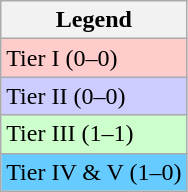<table class="wikitable sortable">
<tr>
<th>Legend</th>
</tr>
<tr>
<td style="background:#fcc;">Tier I (0–0)</td>
</tr>
<tr>
<td style="background:#ccf;">Tier II (0–0)</td>
</tr>
<tr>
<td style="background:#cfc;">Tier III (1–1)</td>
</tr>
<tr>
<td style="background:#6cf;">Tier IV & V (1–0)</td>
</tr>
</table>
